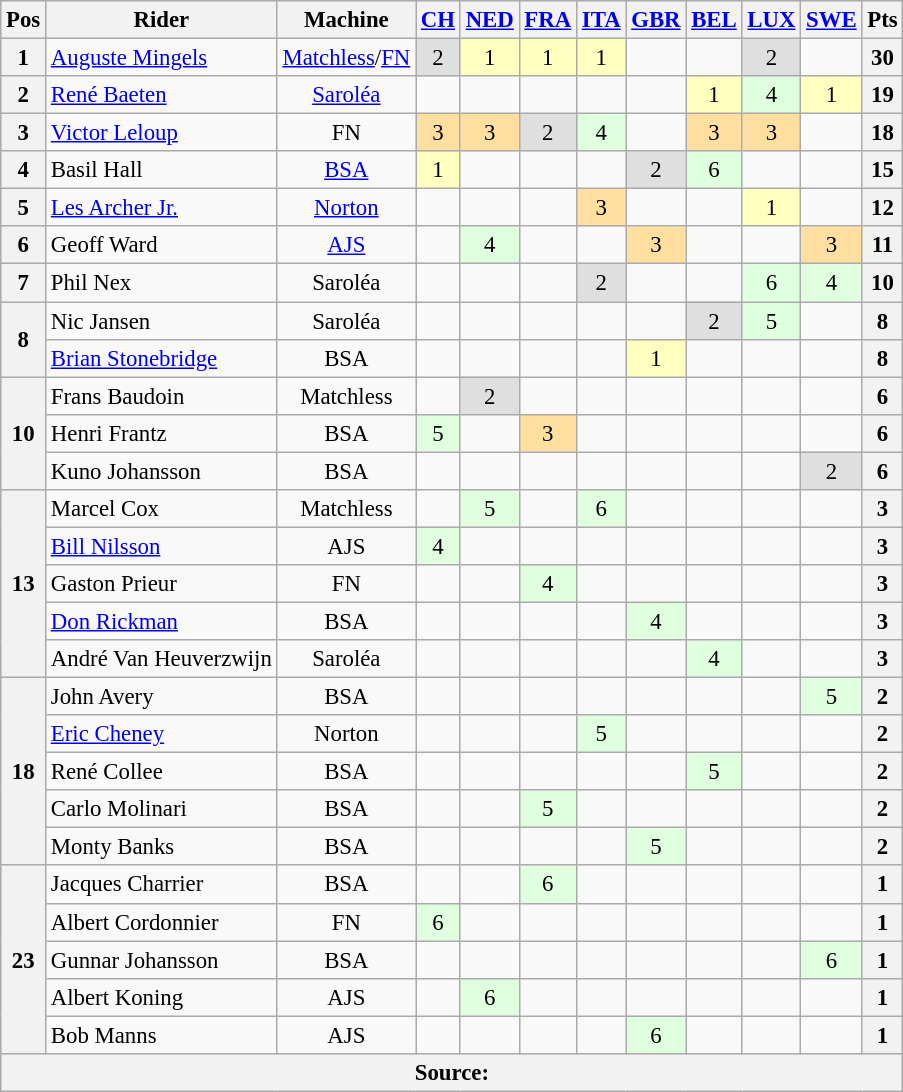<table class="wikitable" style="font-size: 95%; text-align:center">
<tr valign="top">
<th valign="middle">Pos</th>
<th valign="middle">Rider</th>
<th valign="middle">Machine</th>
<th><a href='#'>CH</a><br></th>
<th><a href='#'>NED</a><br></th>
<th><a href='#'>FRA</a><br></th>
<th><a href='#'>ITA</a><br></th>
<th><a href='#'>GBR</a><br></th>
<th><a href='#'>BEL</a><br></th>
<th><a href='#'>LUX</a><br></th>
<th><a href='#'>SWE</a><br></th>
<th valign="middle">Pts</th>
</tr>
<tr>
<th>1</th>
<td align=left> <a href='#'>Auguste Mingels</a></td>
<td><a href='#'>Matchless</a>/<a href='#'>FN</a></td>
<td style="background:#dfdfdf;">2</td>
<td style="background:#ffffbf;">1</td>
<td style="background:#ffffbf;">1</td>
<td style="background:#ffffbf;">1</td>
<td></td>
<td></td>
<td style="background:#dfdfdf;">2</td>
<td></td>
<th>30</th>
</tr>
<tr>
<th>2</th>
<td align=left> <a href='#'>René Baeten</a></td>
<td><a href='#'>Saroléa</a></td>
<td></td>
<td></td>
<td></td>
<td></td>
<td></td>
<td style="background:#ffffbf;">1</td>
<td style="background:#dfffdf;">4</td>
<td style="background:#ffffbf;">1</td>
<th>19</th>
</tr>
<tr>
<th>3</th>
<td align=left> <a href='#'>Victor Leloup</a></td>
<td>FN</td>
<td style="background:#ffdf9f;">3</td>
<td style="background:#ffdf9f;">3</td>
<td style="background:#dfdfdf;">2</td>
<td style="background:#dfffdf;">4</td>
<td></td>
<td style="background:#ffdf9f;">3</td>
<td style="background:#ffdf9f;">3</td>
<td></td>
<th>18</th>
</tr>
<tr>
<th>4</th>
<td align=left> Basil Hall</td>
<td><a href='#'>BSA</a></td>
<td style="background:#ffffbf;">1</td>
<td></td>
<td></td>
<td></td>
<td style="background:#dfdfdf;">2</td>
<td style="background:#dfffdf;">6</td>
<td></td>
<td></td>
<th>15</th>
</tr>
<tr>
<th>5</th>
<td align=left> <a href='#'>Les Archer Jr.</a></td>
<td><a href='#'>Norton</a></td>
<td></td>
<td></td>
<td></td>
<td style="background:#ffdf9f;">3</td>
<td></td>
<td></td>
<td style="background:#ffffbf;">1</td>
<td></td>
<th>12</th>
</tr>
<tr>
<th>6</th>
<td align=left> Geoff Ward</td>
<td><a href='#'>AJS</a></td>
<td></td>
<td style="background:#dfffdf;">4</td>
<td></td>
<td></td>
<td style="background:#ffdf9f;">3</td>
<td></td>
<td></td>
<td style="background:#ffdf9f;">3</td>
<th>11</th>
</tr>
<tr>
<th>7</th>
<td align=left> Phil Nex</td>
<td>Saroléa</td>
<td></td>
<td></td>
<td></td>
<td style="background:#dfdfdf;">2</td>
<td></td>
<td></td>
<td style="background:#dfffdf;">6</td>
<td style="background:#dfffdf;">4</td>
<th>10</th>
</tr>
<tr>
<th rowspan=2>8</th>
<td align=left> Nic Jansen</td>
<td>Saroléa</td>
<td></td>
<td></td>
<td></td>
<td></td>
<td></td>
<td style="background:#dfdfdf;">2</td>
<td style="background:#dfffdf;">5</td>
<td></td>
<th>8</th>
</tr>
<tr>
<td align=left> <a href='#'>Brian Stonebridge</a></td>
<td>BSA</td>
<td></td>
<td></td>
<td></td>
<td></td>
<td style="background:#ffffbf;">1</td>
<td></td>
<td></td>
<td></td>
<th>8</th>
</tr>
<tr>
<th rowspan=3>10</th>
<td align=left> Frans Baudoin</td>
<td>Matchless</td>
<td></td>
<td style="background:#dfdfdf;">2</td>
<td></td>
<td></td>
<td></td>
<td></td>
<td></td>
<td></td>
<th>6</th>
</tr>
<tr>
<td align=left> Henri Frantz</td>
<td>BSA</td>
<td style="background:#dfffdf;">5</td>
<td></td>
<td style="background:#ffdf9f;">3</td>
<td></td>
<td></td>
<td></td>
<td></td>
<td></td>
<th>6</th>
</tr>
<tr>
<td align=left> Kuno Johansson</td>
<td>BSA</td>
<td></td>
<td></td>
<td></td>
<td></td>
<td></td>
<td></td>
<td></td>
<td style="background:#dfdfdf;">2</td>
<th>6</th>
</tr>
<tr>
<th rowspan=5>13</th>
<td align=left> Marcel Cox</td>
<td>Matchless</td>
<td></td>
<td style="background:#dfffdf;">5</td>
<td></td>
<td style="background:#dfffdf;">6</td>
<td></td>
<td></td>
<td></td>
<td></td>
<th>3</th>
</tr>
<tr>
<td align=left> <a href='#'>Bill Nilsson</a></td>
<td>AJS</td>
<td style="background:#dfffdf;">4</td>
<td></td>
<td></td>
<td></td>
<td></td>
<td></td>
<td></td>
<td></td>
<th>3</th>
</tr>
<tr>
<td align=left> Gaston Prieur</td>
<td>FN</td>
<td></td>
<td></td>
<td style="background:#dfffdf;">4</td>
<td></td>
<td></td>
<td></td>
<td></td>
<td></td>
<th>3</th>
</tr>
<tr>
<td align=left> <a href='#'>Don Rickman</a></td>
<td>BSA</td>
<td></td>
<td></td>
<td></td>
<td></td>
<td style="background:#dfffdf;">4</td>
<td></td>
<td></td>
<td></td>
<th>3</th>
</tr>
<tr>
<td align=left> André Van Heuverzwijn</td>
<td>Saroléa</td>
<td></td>
<td></td>
<td></td>
<td></td>
<td></td>
<td style="background:#dfffdf;">4</td>
<td></td>
<td></td>
<th>3</th>
</tr>
<tr>
<th rowspan=5>18</th>
<td align=left> John Avery</td>
<td>BSA</td>
<td></td>
<td></td>
<td></td>
<td></td>
<td></td>
<td></td>
<td></td>
<td style="background:#dfffdf;">5</td>
<th>2</th>
</tr>
<tr>
<td align=left> <a href='#'>Eric Cheney</a></td>
<td>Norton</td>
<td></td>
<td></td>
<td></td>
<td style="background:#dfffdf;">5</td>
<td></td>
<td></td>
<td></td>
<td></td>
<th>2</th>
</tr>
<tr>
<td align=left> René Collee</td>
<td>BSA</td>
<td></td>
<td></td>
<td></td>
<td></td>
<td></td>
<td style="background:#dfffdf;">5</td>
<td></td>
<td></td>
<th>2</th>
</tr>
<tr>
<td align=left> Carlo Molinari</td>
<td>BSA</td>
<td></td>
<td></td>
<td style="background:#dfffdf;">5</td>
<td></td>
<td></td>
<td></td>
<td></td>
<td></td>
<th>2</th>
</tr>
<tr>
<td align=left> Monty Banks</td>
<td>BSA</td>
<td></td>
<td></td>
<td></td>
<td></td>
<td style="background:#dfffdf;">5</td>
<td></td>
<td></td>
<td></td>
<th>2</th>
</tr>
<tr>
<th rowspan=5>23</th>
<td align=left> Jacques Charrier</td>
<td>BSA</td>
<td></td>
<td></td>
<td style="background:#dfffdf;">6</td>
<td></td>
<td></td>
<td></td>
<td></td>
<td></td>
<th>1</th>
</tr>
<tr>
<td align=left> Albert Cordonnier</td>
<td>FN</td>
<td style="background:#dfffdf;">6</td>
<td></td>
<td></td>
<td></td>
<td></td>
<td></td>
<td></td>
<td></td>
<th>1</th>
</tr>
<tr>
<td align=left> Gunnar Johansson</td>
<td>BSA</td>
<td></td>
<td></td>
<td></td>
<td></td>
<td></td>
<td></td>
<td></td>
<td style="background:#dfffdf;">6</td>
<th>1</th>
</tr>
<tr>
<td align=left> Albert Koning</td>
<td>AJS</td>
<td></td>
<td style="background:#dfffdf;">6</td>
<td></td>
<td></td>
<td></td>
<td></td>
<td></td>
<td></td>
<th>1</th>
</tr>
<tr>
<td align=left> Bob Manns</td>
<td>AJS</td>
<td></td>
<td></td>
<td></td>
<td></td>
<td style="background:#dfffdf;">6</td>
<td></td>
<td></td>
<td></td>
<th>1</th>
</tr>
<tr>
<th colspan=12>Source:</th>
</tr>
</table>
